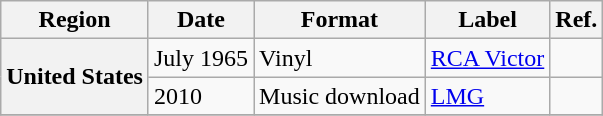<table class="wikitable plainrowheaders">
<tr>
<th scope="col">Region</th>
<th scope="col">Date</th>
<th scope="col">Format</th>
<th scope="col">Label</th>
<th scope="col">Ref.</th>
</tr>
<tr>
<th scope="row" rowspan="2">United States</th>
<td>July 1965</td>
<td>Vinyl</td>
<td><a href='#'>RCA Victor</a></td>
<td></td>
</tr>
<tr>
<td>2010</td>
<td>Music download</td>
<td><a href='#'>LMG</a></td>
<td></td>
</tr>
<tr>
</tr>
</table>
